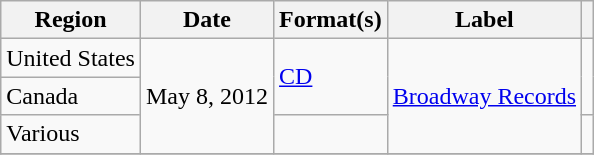<table class="wikitable plainrowheaders">
<tr>
<th scope="col">Region</th>
<th scope="col">Date</th>
<th scope="col">Format(s)</th>
<th scope="col">Label</th>
<th scope="col"></th>
</tr>
<tr>
<td rowspan="1">United States</td>
<td rowspan="3">May 8, 2012</td>
<td rowspan="2"><a href='#'>CD</a></td>
<td rowspan="3"><a href='#'>Broadway Records</a></td>
<td style="text-align:center;" rowspan="2"></td>
</tr>
<tr>
<td rowspan="1">Canada</td>
</tr>
<tr>
<td rowspan="1">Various</td>
<td rowspan="1"></td>
<td style="text-align:center;"></td>
</tr>
<tr>
</tr>
</table>
